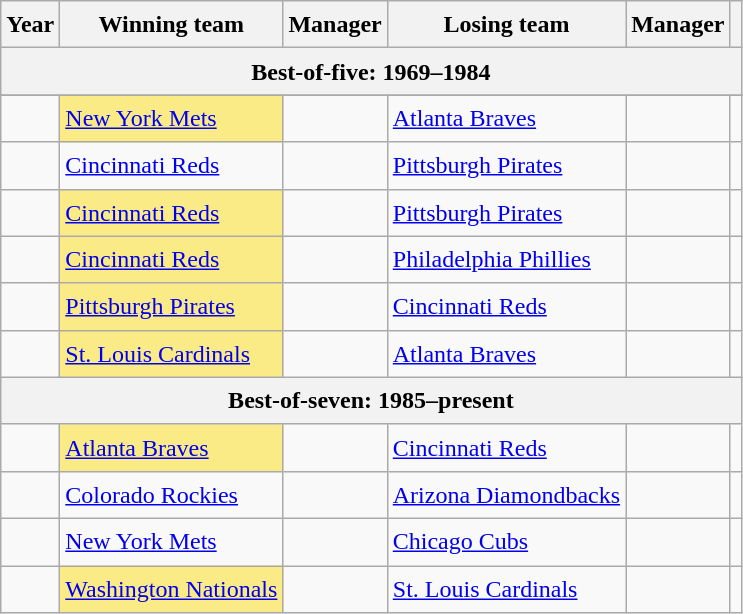<table class="wikitable sortable sticky-header" style="font-size:1.00em; line-height:1.5em;">
<tr>
<th scope="col" class="unsortable">Year</th>
<th scope="col">Winning team</th>
<th scope="col">Manager</th>
<th scope="col">Losing team</th>
<th scope="col">Manager</th>
<th scope="col" class="unsortable"></th>
</tr>
<tr>
<th scope="col" colspan="7">Best-of-five: 1969–1984</th>
</tr>
<tr>
</tr>
<tr>
<td align="center"></td>
<td bgcolor="#FAEB86"><a href='#'>New York Mets</a></td>
<td></td>
<td><a href='#'>Atlanta Braves</a></td>
<td></td>
<td></td>
</tr>
<tr>
<td align="center"></td>
<td><a href='#'>Cincinnati Reds</a></td>
<td></td>
<td><a href='#'>Pittsburgh Pirates</a></td>
<td></td>
<td></td>
</tr>
<tr>
<td align="center"></td>
<td bgcolor="#FAEB86"><a href='#'>Cincinnati Reds</a></td>
<td></td>
<td><a href='#'>Pittsburgh Pirates</a></td>
<td></td>
<td></td>
</tr>
<tr>
<td align="center"></td>
<td bgcolor="#FAEB86"><a href='#'>Cincinnati Reds</a></td>
<td></td>
<td><a href='#'>Philadelphia Phillies</a></td>
<td></td>
<td></td>
</tr>
<tr>
<td align="center"></td>
<td bgcolor="#FAEB86"><a href='#'>Pittsburgh Pirates</a></td>
<td></td>
<td><a href='#'>Cincinnati Reds</a></td>
<td></td>
<td></td>
</tr>
<tr>
<td align="center"></td>
<td bgcolor="#FAEB86"><a href='#'>St. Louis Cardinals</a></td>
<td></td>
<td><a href='#'>Atlanta Braves</a></td>
<td></td>
<td></td>
</tr>
<tr>
<th scope="col" colspan="7">Best-of-seven: 1985–present</th>
</tr>
<tr>
<td align="center"></td>
<td bgcolor="#FAEB86"><a href='#'>Atlanta Braves</a></td>
<td></td>
<td><a href='#'>Cincinnati Reds</a></td>
<td></td>
<td></td>
</tr>
<tr>
<td align="center"></td>
<td><a href='#'>Colorado Rockies</a></td>
<td></td>
<td><a href='#'>Arizona Diamondbacks</a></td>
<td></td>
<td></td>
</tr>
<tr>
<td align="center"></td>
<td><a href='#'>New York Mets</a></td>
<td></td>
<td><a href='#'>Chicago Cubs</a></td>
<td></td>
<td></td>
</tr>
<tr>
<td align="center"></td>
<td bgcolor="FAEB86"><a href='#'>Washington Nationals</a></td>
<td></td>
<td><a href='#'>St. Louis Cardinals</a></td>
<td></td>
<td></td>
</tr>
</table>
